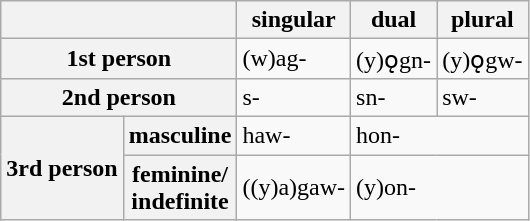<table class="wikitable">
<tr>
<th colspan="2"></th>
<th>singular</th>
<th>dual</th>
<th>plural</th>
</tr>
<tr>
<th colspan="2">1st person</th>
<td>(w)ag-</td>
<td>(y)ǫgn-</td>
<td>(y)ǫgw-</td>
</tr>
<tr>
<th colspan="2">2nd person</th>
<td>s-</td>
<td>sn-</td>
<td>sw-</td>
</tr>
<tr>
<th rowspan="2">3rd person</th>
<th>masculine</th>
<td>haw-</td>
<td colspan="2">hon-</td>
</tr>
<tr>
<th>feminine/<br>indefinite</th>
<td>((y)a)gaw-</td>
<td colspan="2">(y)on-</td>
</tr>
</table>
